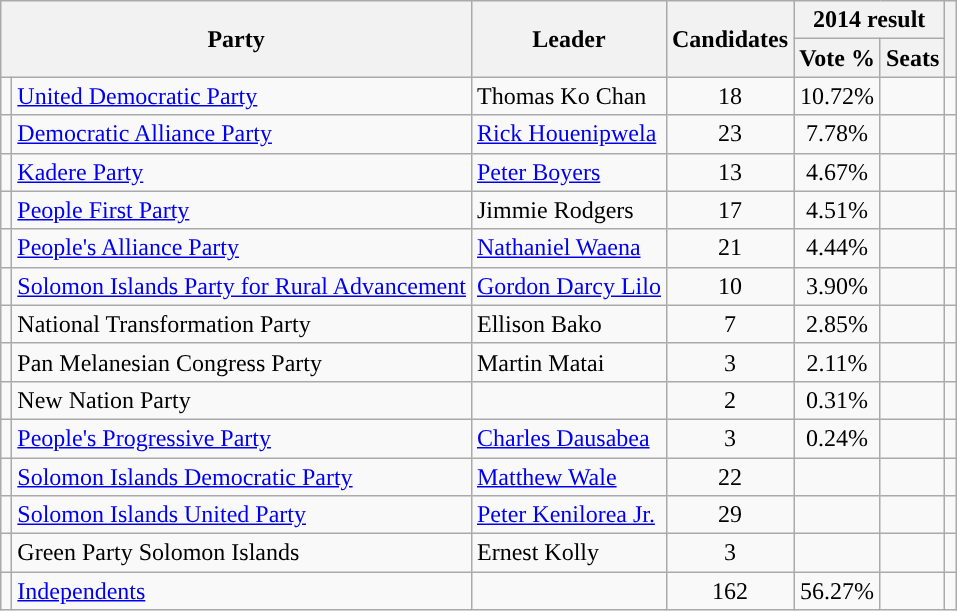<table class="wikitable sortable" style=text-align:center>
<tr>
<th rowspan="2" colspan="2">Party</th>
<th rowspan="2">Leader</th>
<th rowspan="2">Candidates</th>
<th colspan="2">2014 result</th>
<th rowspan="2" class="unsortable"></th>
</tr>
<tr>
<th>Vote %</th>
<th>Seats</th>
</tr>
<tr>
<td style="background:"></td>
<td align=left><a href='#'>United Democratic Party</a></td>
<td align=left>Thomas Ko Chan</td>
<td>18</td>
<td>10.72%</td>
<td></td>
<td></td>
</tr>
<tr>
<td style="background:"></td>
<td align=left><a href='#'>Democratic Alliance Party</a></td>
<td align=left><a href='#'>Rick Houenipwela</a></td>
<td>23</td>
<td>7.78%</td>
<td></td>
<td></td>
</tr>
<tr>
<td style="background:"></td>
<td align=left><a href='#'>Kadere Party</a></td>
<td align=left><a href='#'>Peter Boyers</a></td>
<td>13</td>
<td>4.67%</td>
<td></td>
<td></td>
</tr>
<tr>
<td style="background:"></td>
<td align=left><a href='#'>People First Party</a></td>
<td align=left>Jimmie Rodgers</td>
<td>17</td>
<td>4.51%</td>
<td></td>
<td></td>
</tr>
<tr>
<td style="background:"></td>
<td align=left><a href='#'>People's Alliance Party</a></td>
<td align=left><a href='#'>Nathaniel Waena</a></td>
<td>21</td>
<td>4.44%</td>
<td></td>
<td></td>
</tr>
<tr>
<td style="background:"></td>
<td align=left><a href='#'>Solomon Islands Party for Rural Advancement</a></td>
<td align=left><a href='#'>Gordon Darcy Lilo</a></td>
<td>10</td>
<td>3.90%</td>
<td></td>
<td></td>
</tr>
<tr>
<td style="background:"></td>
<td align=left>National Transformation Party</td>
<td align=left>Ellison Bako</td>
<td>7</td>
<td>2.85%</td>
<td></td>
<td></td>
</tr>
<tr>
<td style="background:"></td>
<td align=left>Pan Melanesian Congress Party</td>
<td align=left>Martin Matai</td>
<td>3</td>
<td>2.11%</td>
<td></td>
<td></td>
</tr>
<tr>
<td style="background:"></td>
<td align=left>New Nation Party</td>
<td></td>
<td>2</td>
<td>0.31%</td>
<td></td>
<td></td>
</tr>
<tr>
<td style="background:"></td>
<td align=left><a href='#'>People's Progressive Party</a></td>
<td align=left><a href='#'>Charles Dausabea</a></td>
<td>3</td>
<td>0.24%</td>
<td></td>
<td></td>
</tr>
<tr>
<td style="background:"></td>
<td align=left><a href='#'>Solomon Islands Democratic Party</a></td>
<td align=left><a href='#'>Matthew Wale</a></td>
<td>22</td>
<td></td>
<td></td>
<td></td>
</tr>
<tr>
<td style="background:"></td>
<td align=left><a href='#'>Solomon Islands United Party</a></td>
<td align=left><a href='#'>Peter Kenilorea Jr.</a></td>
<td>29</td>
<td></td>
<td></td>
<td></td>
</tr>
<tr>
<td style="background:"></td>
<td align=left>Green Party Solomon Islands</td>
<td align=left>Ernest Kolly</td>
<td>3</td>
<td></td>
<td></td>
<td></td>
</tr>
<tr>
<td style="background:"></td>
<td align=left><a href='#'>Independents</a></td>
<td></td>
<td>162</td>
<td>56.27%</td>
<td></td>
<td></td>
</tr>
</table>
